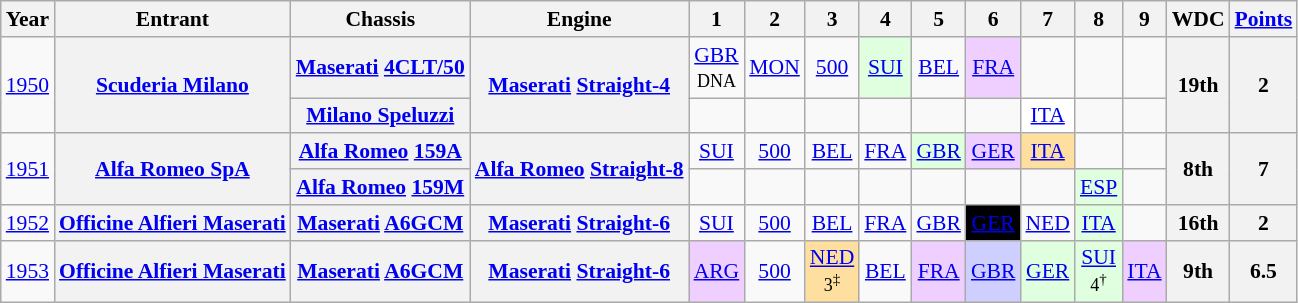<table class="wikitable" style="text-align:center; font-size:90%">
<tr>
<th>Year</th>
<th>Entrant</th>
<th>Chassis</th>
<th>Engine</th>
<th>1</th>
<th>2</th>
<th>3</th>
<th>4</th>
<th>5</th>
<th>6</th>
<th>7</th>
<th>8</th>
<th>9</th>
<th>WDC</th>
<th><a href='#'>Points</a></th>
</tr>
<tr>
<td rowspan=2><a href='#'>1950</a></td>
<th rowspan=2><a href='#'>Scuderia Milano</a></th>
<th><a href='#'>Maserati</a> <a href='#'>4CLT/50</a></th>
<th rowspan=2><a href='#'>Maserati</a> <a href='#'>Straight-4</a></th>
<td><a href='#'>GBR</a><br><small>DNA</small></td>
<td><a href='#'>MON</a></td>
<td><a href='#'>500</a></td>
<td style="background:#DFFFDF;"><a href='#'>SUI</a><br></td>
<td><a href='#'>BEL</a></td>
<td style="background:#EFCFFF;"><a href='#'>FRA</a><br></td>
<td></td>
<td></td>
<td></td>
<th rowspan=2>19th</th>
<th rowspan=2>2</th>
</tr>
<tr>
<th><a href='#'>Milano Speluzzi</a></th>
<td></td>
<td></td>
<td></td>
<td></td>
<td></td>
<td></td>
<td style="background:#ffffff;"><a href='#'>ITA</a><br></td>
<td></td>
<td></td>
</tr>
<tr>
<td rowspan=2><a href='#'>1951</a></td>
<th rowspan=2><a href='#'>Alfa Romeo SpA</a></th>
<th><a href='#'>Alfa Romeo</a> <a href='#'>159A</a></th>
<th rowspan=2><a href='#'>Alfa Romeo</a> <a href='#'>Straight-8</a></th>
<td><a href='#'>SUI</a></td>
<td><a href='#'>500</a></td>
<td><a href='#'>BEL</a></td>
<td><a href='#'>FRA</a></td>
<td style="background:#DFFFDF;"><a href='#'>GBR</a><br></td>
<td style="background:#EFCFFF;"><a href='#'>GER</a><br></td>
<td style="background:#FFDF9F;"><a href='#'>ITA</a><br></td>
<td></td>
<td></td>
<th rowspan=2>8th</th>
<th rowspan=2>7</th>
</tr>
<tr>
<th><a href='#'>Alfa Romeo</a> <a href='#'>159M</a></th>
<td></td>
<td></td>
<td></td>
<td></td>
<td></td>
<td></td>
<td></td>
<td style="background:#DFFFDF;"><a href='#'>ESP</a><br></td>
<td></td>
</tr>
<tr>
<td><a href='#'>1952</a></td>
<th><a href='#'>Officine Alfieri Maserati</a></th>
<th><a href='#'>Maserati</a> <a href='#'>A6GCM</a></th>
<th><a href='#'>Maserati</a> <a href='#'>Straight-6</a></th>
<td><a href='#'>SUI</a></td>
<td><a href='#'>500</a></td>
<td><a href='#'>BEL</a></td>
<td><a href='#'>FRA</a></td>
<td><a href='#'>GBR</a></td>
<td style="background:#000000; color:white"><a href='#'><span>GER</span></a><br></td>
<td><a href='#'>NED</a></td>
<td style="background:#DFFFDF;"><a href='#'>ITA</a><br></td>
<td></td>
<th>16th</th>
<th>2</th>
</tr>
<tr>
<td><a href='#'>1953</a></td>
<th><a href='#'>Officine Alfieri Maserati</a></th>
<th><a href='#'>Maserati</a> <a href='#'>A6GCM</a></th>
<th><a href='#'>Maserati</a> <a href='#'>Straight-6</a></th>
<td style="background:#EFCFFF;"><a href='#'>ARG</a><br></td>
<td><a href='#'>500</a></td>
<td style="background:#FFDF9F;"><a href='#'>NED</a><br><small>3<sup>‡</sup></small></td>
<td><a href='#'>BEL</a></td>
<td style="background:#EFCFFF;"><a href='#'>FRA</a><br></td>
<td style="background:#CFCFFF;"><a href='#'>GBR</a><br></td>
<td style="background:#DFFFDF;"><a href='#'>GER</a><br></td>
<td style="background:#DFFFDF;"><a href='#'>SUI</a><br><small>4<sup>†</sup></small></td>
<td style="background:#EFCFFF;"><a href='#'>ITA</a><br></td>
<th>9th</th>
<th>6.5</th>
</tr>
</table>
